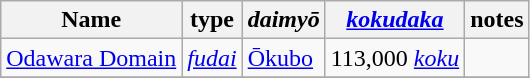<table class=wikitable>
<tr>
<th>Name</th>
<th>type</th>
<th><em>daimyō</em></th>
<th><em><a href='#'>kokudaka</a></em></th>
<th>notes</th>
</tr>
<tr>
<td><a href='#'>Odawara Domain</a></td>
<td><em><a href='#'>fudai</a></em></td>
<td><a href='#'>Ōkubo</a></td>
<td>113,000 <em><a href='#'>koku</a></em></td>
<td></td>
</tr>
<tr>
</tr>
</table>
